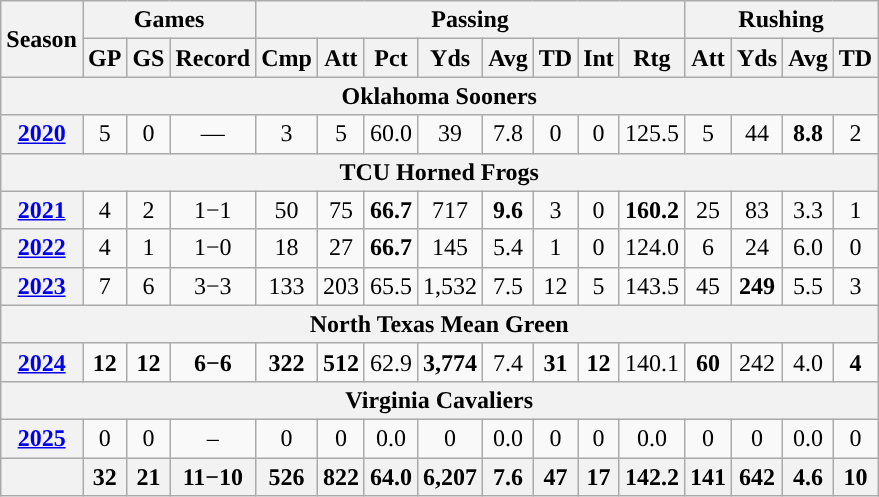<table class="wikitable" style="text-align:center;">
<tr>
<th rowspan="2">Season</th>
<th colspan="3">Games</th>
<th colspan="8">Passing</th>
<th colspan="5">Rushing</th>
</tr>
<tr>
<th>GP</th>
<th>GS</th>
<th>Record</th>
<th>Cmp</th>
<th>Att</th>
<th>Pct</th>
<th>Yds</th>
<th>Avg</th>
<th>TD</th>
<th>Int</th>
<th>Rtg</th>
<th>Att</th>
<th>Yds</th>
<th>Avg</th>
<th>TD</th>
</tr>
<tr>
<th colspan="16">Oklahoma Sooners</th>
</tr>
<tr>
<th><a href='#'>2020</a></th>
<td>5</td>
<td>0</td>
<td>—</td>
<td>3</td>
<td>5</td>
<td>60.0</td>
<td>39</td>
<td>7.8</td>
<td>0</td>
<td>0</td>
<td>125.5</td>
<td>5</td>
<td>44</td>
<td><strong>8.8</strong></td>
<td>2</td>
</tr>
<tr>
<th colspan="16">TCU Horned Frogs</th>
</tr>
<tr>
<th><a href='#'>2021</a></th>
<td>4</td>
<td>2</td>
<td>1−1</td>
<td>50</td>
<td>75</td>
<td><strong>66.7</strong></td>
<td>717</td>
<td><strong>9.6</strong></td>
<td>3</td>
<td>0</td>
<td><strong>160.2</strong></td>
<td>25</td>
<td>83</td>
<td>3.3</td>
<td>1</td>
</tr>
<tr>
<th><a href='#'>2022</a></th>
<td>4</td>
<td>1</td>
<td>1−0</td>
<td>18</td>
<td>27</td>
<td><strong>66.7</strong></td>
<td>145</td>
<td>5.4</td>
<td>1</td>
<td>0</td>
<td>124.0</td>
<td>6</td>
<td>24</td>
<td>6.0</td>
<td>0</td>
</tr>
<tr>
<th><a href='#'>2023</a></th>
<td>7</td>
<td>6</td>
<td>3−3</td>
<td>133</td>
<td>203</td>
<td>65.5</td>
<td>1,532</td>
<td>7.5</td>
<td>12</td>
<td>5</td>
<td>143.5</td>
<td>45</td>
<td><strong>249</strong></td>
<td>5.5</td>
<td>3</td>
</tr>
<tr>
<th colspan="16">North Texas Mean Green</th>
</tr>
<tr>
<th><a href='#'>2024</a></th>
<td><strong>12</strong></td>
<td><strong>12</strong></td>
<td><strong>6−6</strong></td>
<td><strong>322</strong></td>
<td><strong>512</strong></td>
<td>62.9</td>
<td><strong>3,774</strong></td>
<td>7.4</td>
<td><strong>31</strong></td>
<td><strong>12</strong></td>
<td>140.1</td>
<td><strong>60</strong></td>
<td>242</td>
<td>4.0</td>
<td><strong>4</strong></td>
</tr>
<tr>
<th colspan="16">Virginia Cavaliers</th>
</tr>
<tr>
<th><a href='#'>2025</a></th>
<td>0</td>
<td>0</td>
<td>–</td>
<td>0</td>
<td>0</td>
<td>0.0</td>
<td>0</td>
<td>0.0</td>
<td>0</td>
<td>0</td>
<td>0.0</td>
<td>0</td>
<td>0</td>
<td>0.0</td>
<td>0</td>
</tr>
<tr>
<th></th>
<th>32</th>
<th>21</th>
<th>11−10</th>
<th>526</th>
<th>822</th>
<th>64.0</th>
<th>6,207</th>
<th>7.6</th>
<th>47</th>
<th>17</th>
<th>142.2</th>
<th>141</th>
<th>642</th>
<th>4.6</th>
<th>10</th>
</tr>
</table>
